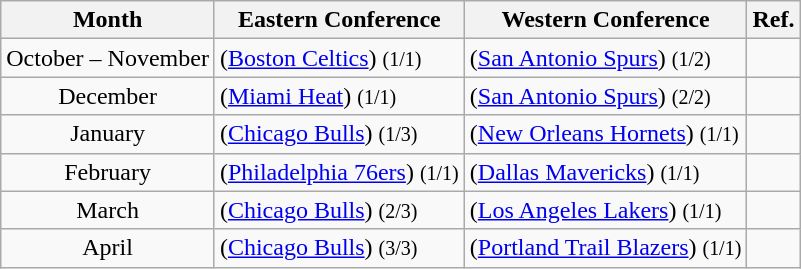<table class="wikitable sortable" border="1">
<tr>
<th>Month</th>
<th>Eastern Conference</th>
<th>Western Conference</th>
<th class=unsortable>Ref.</th>
</tr>
<tr>
<td align=center>October – November</td>
<td> (<a href='#'>Boston Celtics</a>) <small>(1/1)</small></td>
<td> (<a href='#'>San Antonio Spurs</a>) <small>(1/2)</small></td>
<td align=center></td>
</tr>
<tr>
<td align=center>December</td>
<td> (<a href='#'>Miami Heat</a>) <small>(1/1)</small></td>
<td> (<a href='#'>San Antonio Spurs</a>) <small>(2/2)</small></td>
<td align=center></td>
</tr>
<tr>
<td align=center>January</td>
<td> (<a href='#'>Chicago Bulls</a>) <small>(1/3)</small></td>
<td> (<a href='#'>New Orleans Hornets</a>) <small>(1/1)</small></td>
<td align=center></td>
</tr>
<tr>
<td align=center>February</td>
<td> (<a href='#'>Philadelphia 76ers</a>) <small>(1/1)</small></td>
<td> (<a href='#'>Dallas Mavericks</a>) <small>(1/1)</small></td>
<td align=center></td>
</tr>
<tr>
<td align=center>March</td>
<td> (<a href='#'>Chicago Bulls</a>) <small>(2/3)</small></td>
<td> (<a href='#'>Los Angeles Lakers</a>) <small>(1/1)</small></td>
<td align=center></td>
</tr>
<tr>
<td align=center>April</td>
<td> (<a href='#'>Chicago Bulls</a>) <small>(3/3)</small></td>
<td> (<a href='#'>Portland Trail Blazers</a>) <small>(1/1)</small></td>
<td align=center></td>
</tr>
</table>
